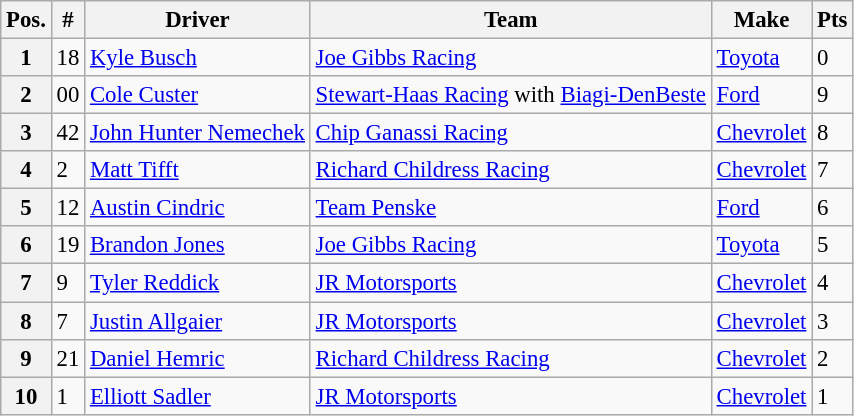<table class="wikitable" style="font-size:95%">
<tr>
<th>Pos.</th>
<th>#</th>
<th>Driver</th>
<th>Team</th>
<th>Make</th>
<th>Pts</th>
</tr>
<tr>
<th>1</th>
<td>18</td>
<td><a href='#'>Kyle Busch</a></td>
<td><a href='#'>Joe Gibbs Racing</a></td>
<td><a href='#'>Toyota</a></td>
<td>0</td>
</tr>
<tr>
<th>2</th>
<td>00</td>
<td><a href='#'>Cole Custer</a></td>
<td><a href='#'>Stewart-Haas Racing</a> with <a href='#'>Biagi-DenBeste</a></td>
<td><a href='#'>Ford</a></td>
<td>9</td>
</tr>
<tr>
<th>3</th>
<td>42</td>
<td><a href='#'>John Hunter Nemechek</a></td>
<td><a href='#'>Chip Ganassi Racing</a></td>
<td><a href='#'>Chevrolet</a></td>
<td>8</td>
</tr>
<tr>
<th>4</th>
<td>2</td>
<td><a href='#'>Matt Tifft</a></td>
<td><a href='#'>Richard Childress Racing</a></td>
<td><a href='#'>Chevrolet</a></td>
<td>7</td>
</tr>
<tr>
<th>5</th>
<td>12</td>
<td><a href='#'>Austin Cindric</a></td>
<td><a href='#'>Team Penske</a></td>
<td><a href='#'>Ford</a></td>
<td>6</td>
</tr>
<tr>
<th>6</th>
<td>19</td>
<td><a href='#'>Brandon Jones</a></td>
<td><a href='#'>Joe Gibbs Racing</a></td>
<td><a href='#'>Toyota</a></td>
<td>5</td>
</tr>
<tr>
<th>7</th>
<td>9</td>
<td><a href='#'>Tyler Reddick</a></td>
<td><a href='#'>JR Motorsports</a></td>
<td><a href='#'>Chevrolet</a></td>
<td>4</td>
</tr>
<tr>
<th>8</th>
<td>7</td>
<td><a href='#'>Justin Allgaier</a></td>
<td><a href='#'>JR Motorsports</a></td>
<td><a href='#'>Chevrolet</a></td>
<td>3</td>
</tr>
<tr>
<th>9</th>
<td>21</td>
<td><a href='#'>Daniel Hemric</a></td>
<td><a href='#'>Richard Childress Racing</a></td>
<td><a href='#'>Chevrolet</a></td>
<td>2</td>
</tr>
<tr>
<th>10</th>
<td>1</td>
<td><a href='#'>Elliott Sadler</a></td>
<td><a href='#'>JR Motorsports</a></td>
<td><a href='#'>Chevrolet</a></td>
<td>1</td>
</tr>
</table>
